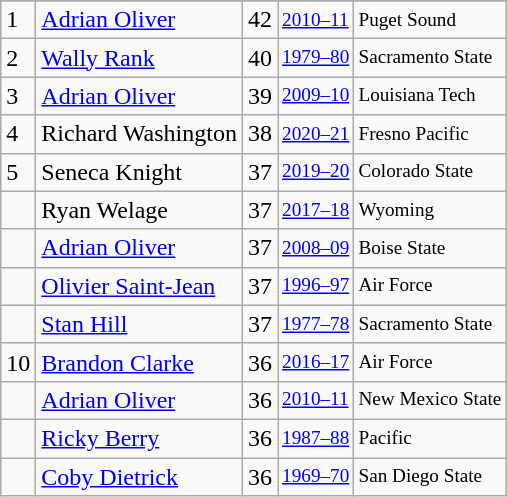<table class="wikitable">
<tr>
</tr>
<tr>
<td>1</td>
<td><a href='#'>Adrian Oliver</a></td>
<td>42</td>
<td style="font-size:80%;"><a href='#'>2010–11</a></td>
<td style="font-size:80%;">Puget Sound</td>
</tr>
<tr>
<td>2</td>
<td><a href='#'>Wally Rank</a></td>
<td>40</td>
<td style="font-size:80%;"><a href='#'>1979–80</a></td>
<td style="font-size:80%;">Sacramento State</td>
</tr>
<tr>
<td>3</td>
<td><a href='#'>Adrian Oliver</a></td>
<td>39</td>
<td style="font-size:80%;"><a href='#'>2009–10</a></td>
<td style="font-size:80%;">Louisiana Tech</td>
</tr>
<tr>
<td>4</td>
<td>Richard Washington</td>
<td>38</td>
<td style="font-size:80%;"><a href='#'>2020–21</a></td>
<td style="font-size:80%;">Fresno Pacific</td>
</tr>
<tr>
<td>5</td>
<td>Seneca Knight</td>
<td>37</td>
<td style="font-size:80%;"><a href='#'>2019–20</a></td>
<td style="font-size:80%;">Colorado State</td>
</tr>
<tr>
<td></td>
<td>Ryan Welage</td>
<td>37</td>
<td style="font-size:80%;"><a href='#'>2017–18</a></td>
<td style="font-size:80%;">Wyoming</td>
</tr>
<tr>
<td></td>
<td><a href='#'>Adrian Oliver</a></td>
<td>37</td>
<td style="font-size:80%;"><a href='#'>2008–09</a></td>
<td style="font-size:80%;">Boise State</td>
</tr>
<tr>
<td></td>
<td><a href='#'>Olivier Saint-Jean</a></td>
<td>37</td>
<td style="font-size:80%;"><a href='#'>1996–97</a></td>
<td style="font-size:80%;">Air Force</td>
</tr>
<tr>
<td></td>
<td><a href='#'>Stan Hill</a></td>
<td>37</td>
<td style="font-size:80%;"><a href='#'>1977–78</a></td>
<td style="font-size:80%;">Sacramento State</td>
</tr>
<tr>
<td>10</td>
<td><a href='#'>Brandon Clarke</a></td>
<td>36</td>
<td style="font-size:80%;"><a href='#'>2016–17</a></td>
<td style="font-size:80%;">Air Force</td>
</tr>
<tr>
<td></td>
<td><a href='#'>Adrian Oliver</a></td>
<td>36</td>
<td style="font-size:80%;"><a href='#'>2010–11</a></td>
<td style="font-size:80%;">New Mexico State</td>
</tr>
<tr>
<td></td>
<td><a href='#'>Ricky Berry</a></td>
<td>36</td>
<td style="font-size:80%;"><a href='#'>1987–88</a></td>
<td style="font-size:80%;">Pacific</td>
</tr>
<tr>
<td></td>
<td><a href='#'>Coby Dietrick</a></td>
<td>36</td>
<td style="font-size:80%;"><a href='#'>1969–70</a></td>
<td style="font-size:80%;">San Diego State</td>
</tr>
</table>
